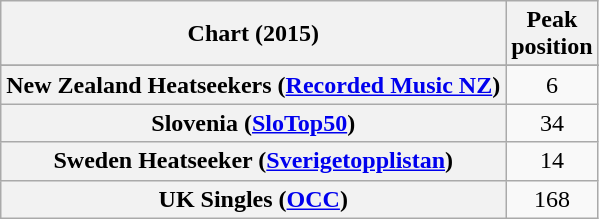<table class="wikitable sortable plainrowheaders" style="text-align:center">
<tr>
<th>Chart (2015)</th>
<th>Peak<br>position</th>
</tr>
<tr>
</tr>
<tr>
</tr>
<tr>
</tr>
<tr>
</tr>
<tr>
<th scope="row">New Zealand Heatseekers (<a href='#'>Recorded Music NZ</a>)</th>
<td>6</td>
</tr>
<tr>
<th scope="row">Slovenia (<a href='#'>SloTop50</a>)</th>
<td>34</td>
</tr>
<tr>
<th scope="row">Sweden Heatseeker (<a href='#'>Sverigetopplistan</a>)</th>
<td>14</td>
</tr>
<tr>
<th scope="row">UK Singles (<a href='#'>OCC</a>)</th>
<td>168</td>
</tr>
</table>
